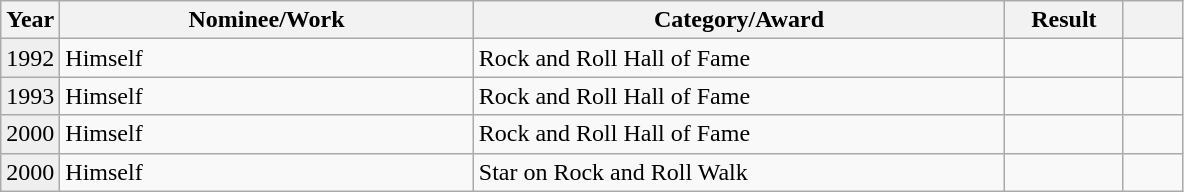<table class="wikitable">
<tr>
<th width=5%>Year</th>
<th width=35%>Nominee/Work</th>
<th width=45%>Category/Award</th>
<th width=10%>Result</th>
<th width=5%></th>
</tr>
<tr>
<td bgcolor="#efefef">1992</td>
<td>Himself </td>
<td>Rock and Roll Hall of Fame</td>
<td></td>
<td style="text-align:center;"></td>
</tr>
<tr>
<td bgcolor="#efefef">1993</td>
<td>Himself </td>
<td>Rock and Roll Hall of Fame</td>
<td></td>
<td style="text-align:center;"></td>
</tr>
<tr>
<td bgcolor="#efefef">2000</td>
<td>Himself </td>
<td>Rock and Roll Hall of Fame</td>
<td></td>
<td style="text-align:center;"></td>
</tr>
<tr>
<td bgcolor="#efefef">2000</td>
<td>Himself</td>
<td>Star on Rock and Roll Walk</td>
<td></td>
<td style="text-align:center;"></td>
</tr>
</table>
